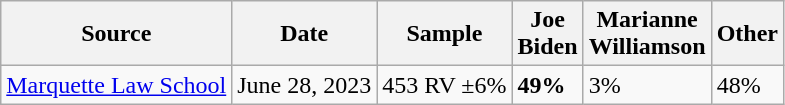<table class="wikitable">
<tr>
<th>Source</th>
<th>Date</th>
<th>Sample</th>
<th>Joe<br>Biden</th>
<th>Marianne<br>Williamson</th>
<th>Other</th>
</tr>
<tr>
<td><a href='#'>Marquette Law School</a></td>
<td>June 28, 2023</td>
<td>453 RV ±6%</td>
<td><strong>49%</strong></td>
<td>3%</td>
<td>48%</td>
</tr>
</table>
